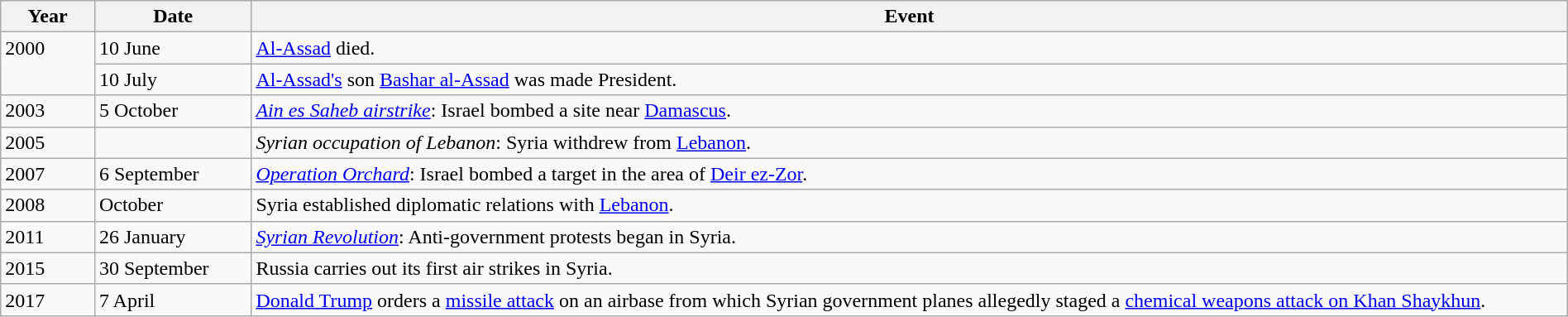<table class="wikitable" width="100%">
<tr>
<th style="width:6%">Year</th>
<th style="width:10%">Date</th>
<th>Event</th>
</tr>
<tr>
<td rowspan="2" valign="top">2000</td>
<td>10 June</td>
<td><a href='#'>Al-Assad</a> died.</td>
</tr>
<tr>
<td>10 July</td>
<td><a href='#'>Al-Assad's</a> son <a href='#'>Bashar al-Assad</a> was made President.</td>
</tr>
<tr>
<td>2003</td>
<td>5 October</td>
<td><em><a href='#'>Ain es Saheb airstrike</a></em>: Israel bombed a site near <a href='#'>Damascus</a>.</td>
</tr>
<tr>
<td>2005</td>
<td></td>
<td><em>Syrian occupation of Lebanon</em>: Syria withdrew from <a href='#'>Lebanon</a>.</td>
</tr>
<tr>
<td>2007</td>
<td>6 September</td>
<td><em><a href='#'>Operation Orchard</a></em>: Israel bombed a target in the area of <a href='#'>Deir ez-Zor</a>.</td>
</tr>
<tr>
<td>2008</td>
<td>October</td>
<td>Syria established diplomatic relations with <a href='#'>Lebanon</a>.</td>
</tr>
<tr>
<td>2011</td>
<td>26 January</td>
<td><em><a href='#'>Syrian Revolution</a></em>: Anti-government protests began in Syria.</td>
</tr>
<tr>
<td>2015</td>
<td>30 September</td>
<td>Russia carries out its first air strikes in Syria.</td>
</tr>
<tr>
<td>2017</td>
<td>7 April</td>
<td><a href='#'>Donald Trump</a> orders a <a href='#'>missile attack</a> on an airbase from which Syrian government planes allegedly staged a <a href='#'>chemical weapons attack on Khan Shaykhun</a>.</td>
</tr>
</table>
